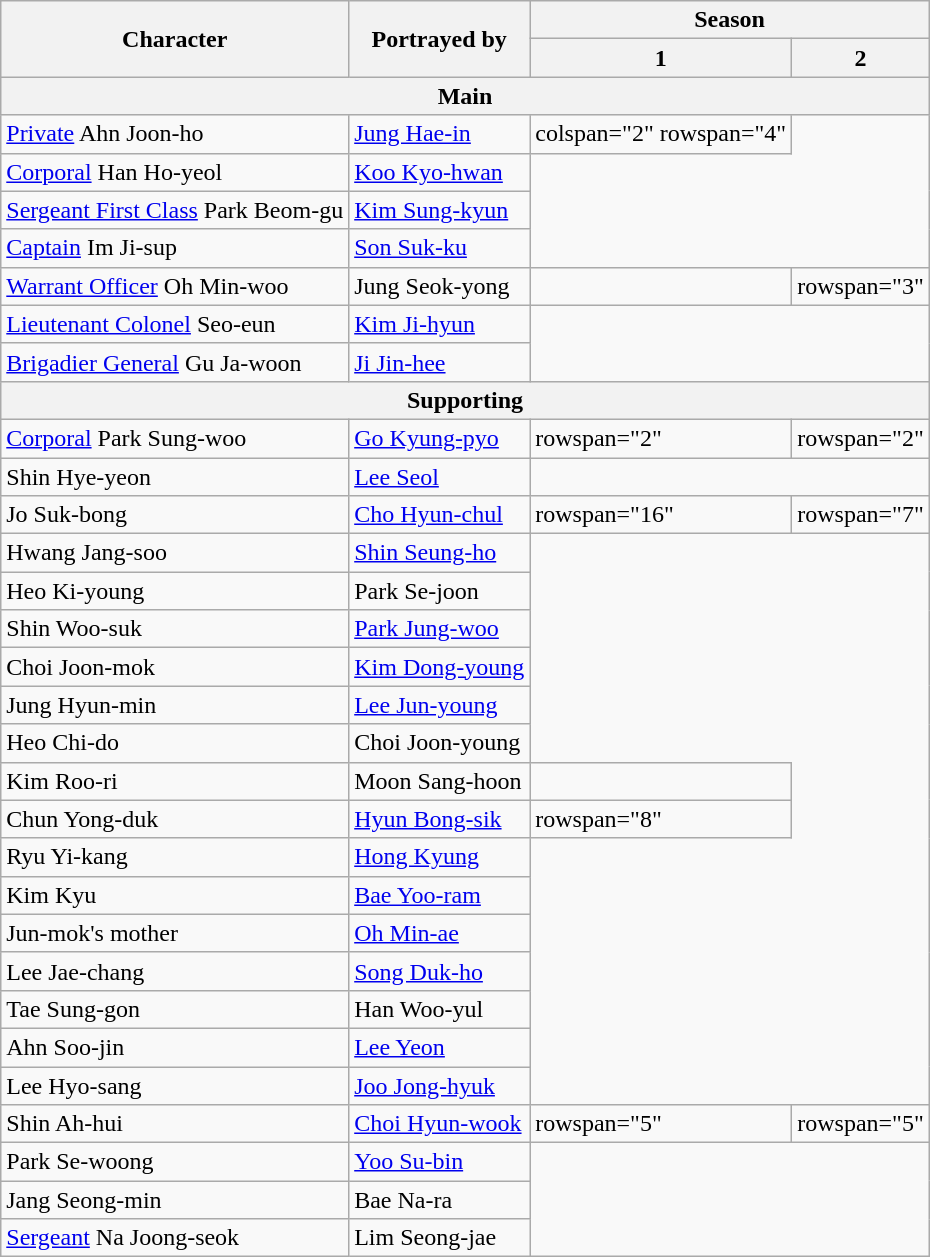<table class="wikitable">
<tr>
<th rowspan="2" scope="col">Character</th>
<th rowspan="2" scope="col">Portrayed by</th>
<th colspan="2" scope="col">Season</th>
</tr>
<tr>
<th scope="col">1</th>
<th scope="col">2</th>
</tr>
<tr>
<th colspan="4" scope="col">Main</th>
</tr>
<tr>
<td><a href='#'>Private</a> Ahn Joon-ho</td>
<td><a href='#'>Jung Hae-in</a></td>
<td>colspan="2" rowspan="4" </td>
</tr>
<tr>
<td><a href='#'>Corporal</a> Han Ho-yeol</td>
<td><a href='#'>Koo Kyo-hwan</a></td>
</tr>
<tr>
<td><a href='#'>Sergeant First Class</a> Park Beom-gu</td>
<td><a href='#'>Kim Sung-kyun</a></td>
</tr>
<tr>
<td><a href='#'>Captain</a> Im Ji-sup</td>
<td><a href='#'>Son Suk-ku</a></td>
</tr>
<tr>
<td><a href='#'>Warrant Officer</a> Oh Min-woo</td>
<td>Jung Seok-yong</td>
<td></td>
<td>rowspan="3" </td>
</tr>
<tr>
<td><a href='#'>Lieutenant Colonel</a> Seo-eun</td>
<td><a href='#'>Kim Ji-hyun</a></td>
</tr>
<tr>
<td><a href='#'>Brigadier General</a> Gu Ja-woon</td>
<td><a href='#'>Ji Jin-hee</a></td>
</tr>
<tr>
<th colspan="4">Supporting</th>
</tr>
<tr>
<td><a href='#'>Corporal</a> Park Sung-woo</td>
<td><a href='#'>Go Kyung-pyo</a></td>
<td>rowspan="2" </td>
<td>rowspan="2" </td>
</tr>
<tr>
<td>Shin Hye-yeon</td>
<td><a href='#'>Lee Seol</a></td>
</tr>
<tr>
<td>Jo Suk-bong</td>
<td><a href='#'>Cho Hyun-chul</a></td>
<td>rowspan="16" </td>
<td>rowspan="7" </td>
</tr>
<tr>
<td>Hwang Jang-soo</td>
<td><a href='#'>Shin Seung-ho</a></td>
</tr>
<tr>
<td>Heo Ki-young</td>
<td>Park Se-joon</td>
</tr>
<tr>
<td>Shin Woo-suk</td>
<td><a href='#'>Park Jung-woo</a></td>
</tr>
<tr>
<td>Choi Joon-mok</td>
<td><a href='#'>Kim Dong-young</a></td>
</tr>
<tr>
<td>Jung Hyun-min</td>
<td><a href='#'>Lee Jun-young</a></td>
</tr>
<tr>
<td>Heo Chi-do</td>
<td>Choi Joon-young</td>
</tr>
<tr>
<td>Kim Roo-ri</td>
<td>Moon Sang-hoon</td>
<td></td>
</tr>
<tr>
<td>Chun Yong-duk</td>
<td><a href='#'>Hyun Bong-sik</a></td>
<td>rowspan="8" </td>
</tr>
<tr>
<td>Ryu Yi-kang</td>
<td><a href='#'>Hong Kyung</a></td>
</tr>
<tr>
<td>Kim Kyu</td>
<td><a href='#'>Bae Yoo-ram</a></td>
</tr>
<tr>
<td>Jun-mok's mother</td>
<td><a href='#'>Oh Min-ae</a></td>
</tr>
<tr>
<td>Lee Jae-chang</td>
<td><a href='#'>Song Duk-ho</a></td>
</tr>
<tr>
<td>Tae Sung-gon</td>
<td>Han Woo-yul</td>
</tr>
<tr>
<td>Ahn Soo-jin</td>
<td><a href='#'>Lee Yeon</a></td>
</tr>
<tr>
<td>Lee Hyo-sang</td>
<td><a href='#'>Joo Jong-hyuk</a></td>
</tr>
<tr>
<td>Shin Ah-hui</td>
<td><a href='#'>Choi Hyun-wook</a></td>
<td>rowspan="5" </td>
<td>rowspan="5" </td>
</tr>
<tr>
<td>Park Se-woong</td>
<td><a href='#'>Yoo Su-bin</a></td>
</tr>
<tr>
<td>Jang Seong-min</td>
<td>Bae Na-ra</td>
</tr>
<tr>
<td><a href='#'>Sergeant</a> Na Joong-seok</td>
<td>Lim Seong-jae</td>
</tr>
</table>
